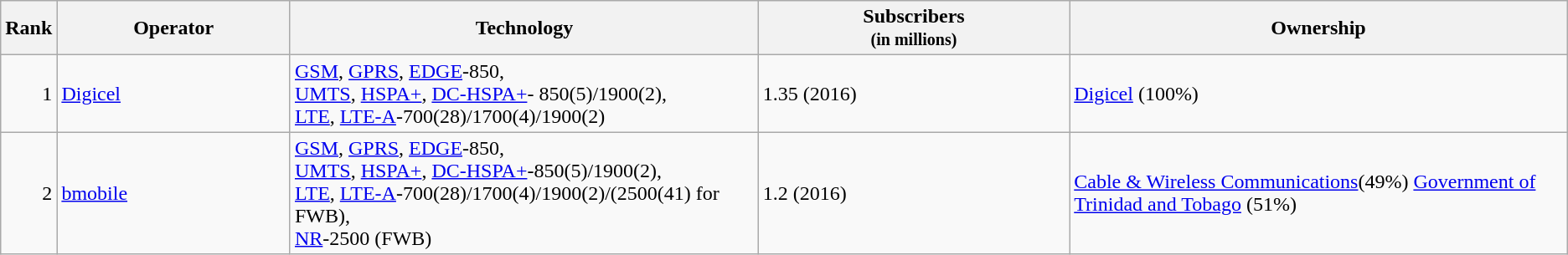<table class="wikitable mw-collapsible">
<tr>
<th style="width:3%;">Rank</th>
<th style="width:15%;">Operator</th>
<th style="width:30%;">Technology</th>
<th style="width:20%;">Subscribers<br><small>(in millions)</small></th>
<th style="width:32%;">Ownership</th>
</tr>
<tr>
<td align=right>1</td>
<td><a href='#'>Digicel</a></td>
<td><a href='#'>GSM</a>, <a href='#'>GPRS</a>, <a href='#'>EDGE</a>-850,<br> <a href='#'>UMTS</a>, <a href='#'>HSPA+</a>, <a href='#'>DC-HSPA+</a>- 850(5)/1900(2),<br> <a href='#'>LTE</a>, <a href='#'>LTE-A</a>-700(28)/1700(4)/1900(2)</td>
<td>1.35 (2016)</td>
<td><a href='#'>Digicel</a> (100%)</td>
</tr>
<tr>
<td align=right>2</td>
<td><a href='#'>bmobile</a></td>
<td><a href='#'>GSM</a>, <a href='#'>GPRS</a>, <a href='#'>EDGE</a>-850,<br><a href='#'>UMTS</a>, <a href='#'>HSPA+</a>, <a href='#'>DC-HSPA+</a>-850(5)/1900(2), <br><a href='#'>LTE</a>, <a href='#'>LTE-A</a>-700(28)/1700(4)/1900(2)/(2500(41) for FWB), <br><a href='#'>NR</a>-2500 (FWB)</td>
<td>1.2 (2016)</td>
<td><a href='#'>Cable & Wireless Communications</a>(49%) <a href='#'>Government of Trinidad and Tobago</a> (51%)</td>
</tr>
</table>
